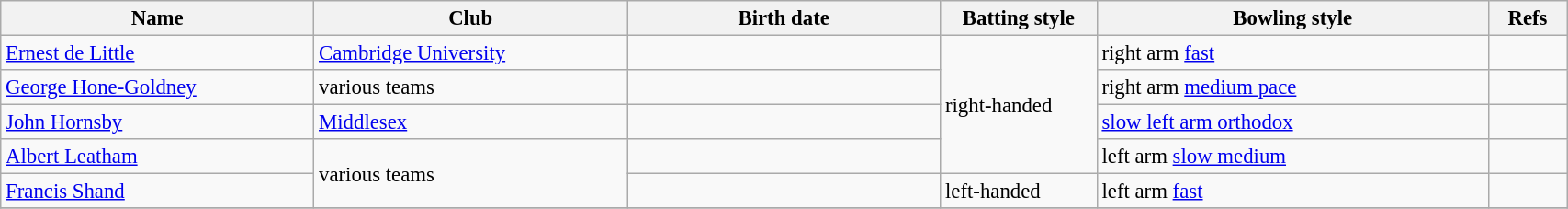<table class="wikitable plainrowheaders" style="font-size:95%; width:90%;">
<tr>
<th scope="col" width="20%"><strong>Name</strong></th>
<th scope="col" width="20%"><strong>Club</strong></th>
<th scope="col" width="20%"><strong>Birth date</strong></th>
<th scope="col" width="10%"><strong>Batting style</strong></th>
<th scope="col" width="25%"><strong>Bowling style</strong></th>
<th scope="col" width="5%"><strong>Refs</strong></th>
</tr>
<tr>
<td><a href='#'>Ernest de Little</a></td>
<td><a href='#'>Cambridge University</a></td>
<td></td>
<td rowspan=4>right-handed</td>
<td>right arm <a href='#'>fast</a></td>
<td></td>
</tr>
<tr>
<td><a href='#'>George Hone-Goldney</a></td>
<td>various teams</td>
<td></td>
<td>right arm <a href='#'>medium pace</a></td>
<td></td>
</tr>
<tr>
<td><a href='#'>John Hornsby</a></td>
<td><a href='#'>Middlesex</a></td>
<td></td>
<td><a href='#'>slow left arm orthodox</a></td>
<td></td>
</tr>
<tr>
<td><a href='#'>Albert Leatham</a></td>
<td rowspan=2>various teams</td>
<td></td>
<td>left arm <a href='#'>slow medium</a></td>
<td></td>
</tr>
<tr>
<td><a href='#'>Francis Shand</a></td>
<td></td>
<td>left-handed</td>
<td>left arm <a href='#'>fast</a></td>
<td></td>
</tr>
<tr>
</tr>
</table>
